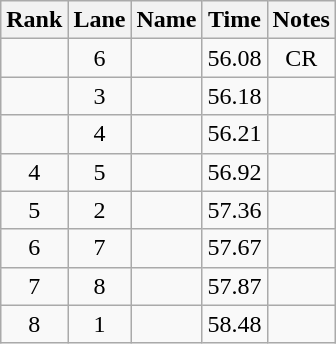<table class="wikitable sortable" style="text-align:center">
<tr>
<th>Rank</th>
<th>Lane</th>
<th>Name</th>
<th>Time</th>
<th>Notes</th>
</tr>
<tr>
<td></td>
<td>6</td>
<td align=left></td>
<td>56.08</td>
<td>CR</td>
</tr>
<tr>
<td></td>
<td>3</td>
<td align=left></td>
<td>56.18</td>
<td></td>
</tr>
<tr>
<td></td>
<td>4</td>
<td align=left></td>
<td>56.21</td>
<td></td>
</tr>
<tr>
<td>4</td>
<td>5</td>
<td align=left></td>
<td>56.92</td>
<td></td>
</tr>
<tr>
<td>5</td>
<td>2</td>
<td align=left></td>
<td>57.36</td>
<td></td>
</tr>
<tr>
<td>6</td>
<td>7</td>
<td align=left></td>
<td>57.67</td>
<td></td>
</tr>
<tr>
<td>7</td>
<td>8</td>
<td align=left></td>
<td>57.87</td>
<td></td>
</tr>
<tr>
<td>8</td>
<td>1</td>
<td align=left></td>
<td>58.48</td>
<td></td>
</tr>
</table>
